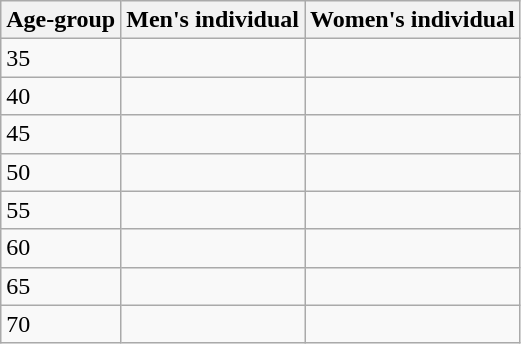<table class=wikitable>
<tr>
<th>Age-group</th>
<th>Men's individual</th>
<th>Women's individual</th>
</tr>
<tr>
<td>35</td>
<td></td>
<td></td>
</tr>
<tr>
<td>40</td>
<td></td>
<td></td>
</tr>
<tr>
<td>45</td>
<td></td>
<td></td>
</tr>
<tr>
<td>50</td>
<td></td>
<td></td>
</tr>
<tr>
<td>55</td>
<td></td>
<td></td>
</tr>
<tr>
<td>60</td>
<td></td>
<td></td>
</tr>
<tr>
<td>65</td>
<td></td>
<td></td>
</tr>
<tr>
<td>70</td>
<td></td>
<td></td>
</tr>
</table>
